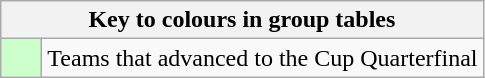<table class="wikitable" style="text-align: center;">
<tr>
<th colspan=2>Key to colours in group tables</th>
</tr>
<tr>
<td style="background:#cfc; width:20px;"></td>
<td align=left>Teams that advanced to the Cup Quarterfinal</td>
</tr>
</table>
